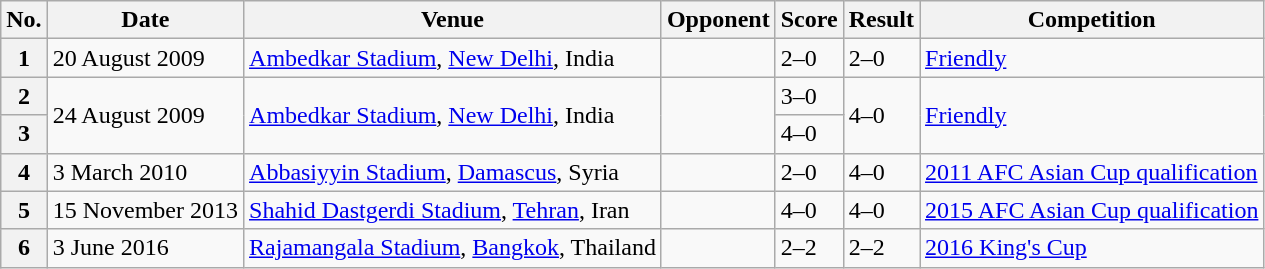<table class="wikitable sortable plainrowheaders">
<tr>
<th scope=col>No.</th>
<th scope=col data-sort-type=date>Date</th>
<th scope=col>Venue</th>
<th scope=col>Opponent</th>
<th scope=col>Score</th>
<th scope=col>Result</th>
<th scope=col>Competition</th>
</tr>
<tr>
<th scope=row>1</th>
<td>20 August 2009</td>
<td><a href='#'>Ambedkar Stadium</a>, <a href='#'>New Delhi</a>, India</td>
<td></td>
<td>2–0</td>
<td>2–0</td>
<td><a href='#'>Friendly</a></td>
</tr>
<tr>
<th scope=row>2</th>
<td rowspan=2>24 August 2009</td>
<td rowspan=2><a href='#'>Ambedkar Stadium</a>, <a href='#'>New Delhi</a>, India</td>
<td rowspan=2></td>
<td>3–0</td>
<td rowspan=2>4–0</td>
<td rowspan=2><a href='#'>Friendly</a></td>
</tr>
<tr>
<th scope=row>3</th>
<td>4–0</td>
</tr>
<tr>
<th scope=row>4</th>
<td>3 March 2010</td>
<td><a href='#'>Abbasiyyin Stadium</a>, <a href='#'>Damascus</a>, Syria</td>
<td></td>
<td>2–0</td>
<td>4–0</td>
<td><a href='#'>2011 AFC Asian Cup qualification</a></td>
</tr>
<tr>
<th scope=row>5</th>
<td>15 November 2013</td>
<td><a href='#'>Shahid Dastgerdi Stadium</a>, <a href='#'>Tehran</a>, Iran</td>
<td></td>
<td>4–0</td>
<td>4–0</td>
<td><a href='#'>2015 AFC Asian Cup qualification</a></td>
</tr>
<tr>
<th scope=row>6</th>
<td>3 June 2016</td>
<td><a href='#'>Rajamangala Stadium</a>, <a href='#'>Bangkok</a>, Thailand</td>
<td></td>
<td>2–2</td>
<td>2–2 </td>
<td><a href='#'>2016 King's Cup</a></td>
</tr>
</table>
